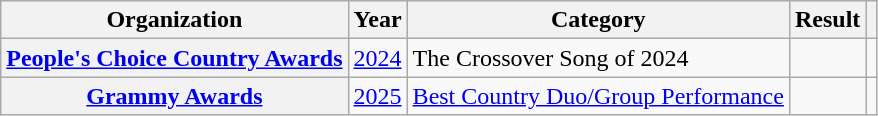<table class="wikitable sortable plainrowheaders" style="border:none; margin:0;">
<tr>
<th scope="col">Organization</th>
<th scope="col">Year</th>
<th scope="col">Category</th>
<th scope="col">Result</th>
<th class="unsortable" scope="col"></th>
</tr>
<tr>
<th scope="row"><a href='#'>People's Choice Country Awards</a></th>
<td><a href='#'>2024</a></td>
<td>The Crossover Song of 2024</td>
<td></td>
<td align="center"></td>
</tr>
<tr>
<th scope="row"><a href='#'>Grammy Awards</a></th>
<td><a href='#'>2025</a></td>
<td><a href='#'>Best Country Duo/Group Performance</a></td>
<td></td>
<td align="center"></td>
</tr>
</table>
